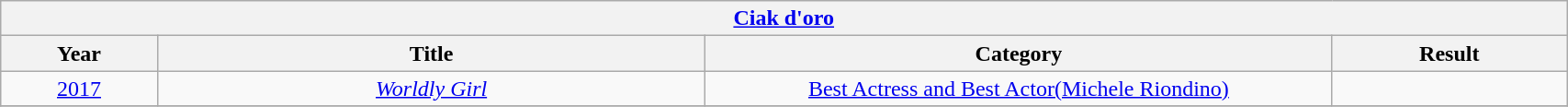<table width="90%" class="wikitable">
<tr>
<th colspan="4" align="center"><a href='#'>Ciak d'oro</a></th>
</tr>
<tr>
<th width="10%">Year</th>
<th width="35%">Title</th>
<th width="40%">Category</th>
<th width="15%">Result</th>
</tr>
<tr>
<td align="center"><a href='#'>2017</a></td>
<td align="center"><em><a href='#'>Worldly Girl</a></em></td>
<td align="center"><a href='#'>Best Actress and Best Actor(Michele Riondino)</a></td>
<td></td>
</tr>
<tr>
</tr>
</table>
